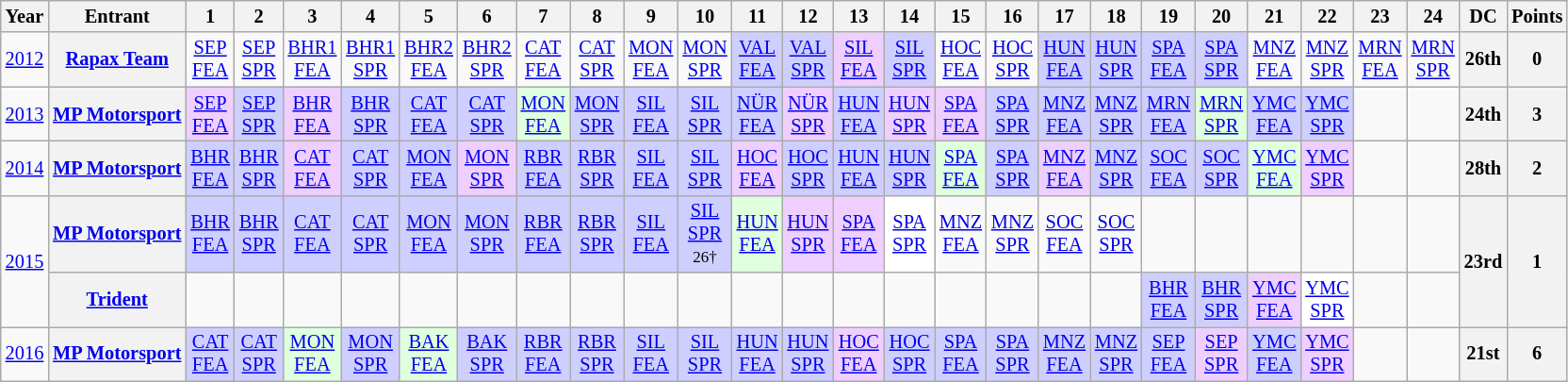<table class="wikitable" style="text-align:center; font-size:85%">
<tr>
<th>Year</th>
<th>Entrant</th>
<th>1</th>
<th>2</th>
<th>3</th>
<th>4</th>
<th>5</th>
<th>6</th>
<th>7</th>
<th>8</th>
<th>9</th>
<th>10</th>
<th>11</th>
<th>12</th>
<th>13</th>
<th>14</th>
<th>15</th>
<th>16</th>
<th>17</th>
<th>18</th>
<th>19</th>
<th>20</th>
<th>21</th>
<th>22</th>
<th>23</th>
<th>24</th>
<th>DC</th>
<th>Points</th>
</tr>
<tr>
<td><a href='#'>2012</a></td>
<th nowrap><a href='#'>Rapax Team</a></th>
<td><a href='#'>SEP<br>FEA</a></td>
<td><a href='#'>SEP<br>SPR</a></td>
<td><a href='#'>BHR1<br>FEA</a></td>
<td><a href='#'>BHR1<br>SPR</a></td>
<td><a href='#'>BHR2<br>FEA</a></td>
<td><a href='#'>BHR2<br>SPR</a></td>
<td><a href='#'>CAT<br>FEA</a></td>
<td><a href='#'>CAT<br>SPR</a></td>
<td><a href='#'>MON<br>FEA</a></td>
<td><a href='#'>MON<br>SPR</a></td>
<td style="background:#CFCFFF;"><a href='#'>VAL<br>FEA</a><br></td>
<td style="background:#CFCFFF;"><a href='#'>VAL<br>SPR</a><br></td>
<td style="background:#EFCFFF;"><a href='#'>SIL<br>FEA</a><br></td>
<td style="background:#CFCFFF;"><a href='#'>SIL<br>SPR</a><br></td>
<td><a href='#'>HOC<br>FEA</a></td>
<td><a href='#'>HOC<br>SPR</a></td>
<td style="background:#CFCFFF;"><a href='#'>HUN<br>FEA</a><br></td>
<td style="background:#CFCFFF;"><a href='#'>HUN<br>SPR</a><br></td>
<td style="background:#CFCFFF;"><a href='#'>SPA<br>FEA</a><br></td>
<td style="background:#CFCFFF;"><a href='#'>SPA<br>SPR</a><br></td>
<td><a href='#'>MNZ<br>FEA</a></td>
<td><a href='#'>MNZ<br>SPR</a></td>
<td><a href='#'>MRN<br>FEA</a></td>
<td><a href='#'>MRN<br>SPR</a></td>
<th>26th</th>
<th>0</th>
</tr>
<tr>
<td><a href='#'>2013</a></td>
<th nowrap><a href='#'>MP Motorsport</a></th>
<td style="background:#EFCFFF;"><a href='#'>SEP<br>FEA</a><br></td>
<td style="background:#CFCFFF;"><a href='#'>SEP<br>SPR</a><br></td>
<td style="background:#EFCFFF;"><a href='#'>BHR<br>FEA</a><br></td>
<td style="background:#CFCFFF;"><a href='#'>BHR<br>SPR</a><br></td>
<td style="background:#CFCFFF;"><a href='#'>CAT<br>FEA</a><br></td>
<td style="background:#CFCFFF;"><a href='#'>CAT<br>SPR</a><br></td>
<td style="background:#DFFFDF;"><a href='#'>MON<br>FEA</a><br></td>
<td style="background:#CFCFFF;"><a href='#'>MON<br>SPR</a><br></td>
<td style="background:#CFCFFF;"><a href='#'>SIL<br>FEA</a><br></td>
<td style="background:#CFCFFF;"><a href='#'>SIL<br>SPR</a><br></td>
<td style="background:#CFCFFF;"><a href='#'>NÜR<br>FEA</a><br></td>
<td style="background:#EFCFFF;"><a href='#'>NÜR<br>SPR</a><br></td>
<td style="background:#CFCFFF;"><a href='#'>HUN<br>FEA</a><br></td>
<td style="background:#EFCFFF;"><a href='#'>HUN<br>SPR</a><br></td>
<td style="background:#EFCFFF;"><a href='#'>SPA<br>FEA</a><br></td>
<td style="background:#CFCFFF;"><a href='#'>SPA<br>SPR</a><br></td>
<td style="background:#CFCFFF;"><a href='#'>MNZ<br>FEA</a><br></td>
<td style="background:#CFCFFF;"><a href='#'>MNZ<br>SPR</a><br></td>
<td style="background:#CFCFFF;"><a href='#'>MRN<br>FEA</a><br></td>
<td style="background:#DFFFDF;"><a href='#'>MRN<br>SPR</a><br></td>
<td style="background:#CFCFFF;"><a href='#'>YMC<br>FEA</a><br></td>
<td style="background:#CFCFFF;"><a href='#'>YMC<br>SPR</a><br></td>
<td></td>
<td></td>
<th>24th</th>
<th>3</th>
</tr>
<tr>
<td><a href='#'>2014</a></td>
<th nowrap><a href='#'>MP Motorsport</a></th>
<td style="background:#CFCFFF;"><a href='#'>BHR<br>FEA</a><br></td>
<td style="background:#CFCFFF;"><a href='#'>BHR<br>SPR</a><br></td>
<td style="background:#EFCFFF;"><a href='#'>CAT<br>FEA</a><br></td>
<td style="background:#CFCFFF;"><a href='#'>CAT<br>SPR</a><br></td>
<td style="background:#CFCFFF;"><a href='#'>MON<br>FEA</a><br></td>
<td style="background:#EFCFFF;"><a href='#'>MON<br>SPR</a><br></td>
<td style="background:#CFCFFF;"><a href='#'>RBR<br>FEA</a><br></td>
<td style="background:#CFCFFF;"><a href='#'>RBR<br>SPR</a><br></td>
<td style="background:#CFCFFF;"><a href='#'>SIL<br>FEA</a><br></td>
<td style="background:#CFCFFF;"><a href='#'>SIL<br>SPR</a><br></td>
<td style="background:#EFCFFF;"><a href='#'>HOC<br>FEA</a><br></td>
<td style="background:#CFCFFF;"><a href='#'>HOC<br>SPR</a><br></td>
<td style="background:#CFCFFF;"><a href='#'>HUN<br>FEA</a><br></td>
<td style="background:#CFCFFF;"><a href='#'>HUN<br>SPR</a><br></td>
<td style="background:#DFFFDF;"><a href='#'>SPA<br>FEA</a><br></td>
<td style="background:#CFCFFF;"><a href='#'>SPA<br>SPR</a><br></td>
<td style="background:#EFCFFF;"><a href='#'>MNZ<br>FEA</a><br></td>
<td style="background:#CFCFFF;"><a href='#'>MNZ<br>SPR</a><br></td>
<td style="background:#CFCFFF;"><a href='#'>SOC<br>FEA</a><br></td>
<td style="background:#CFCFFF;"><a href='#'>SOC<br>SPR</a><br></td>
<td style="background:#DFFFDF;"><a href='#'>YMC<br>FEA</a><br></td>
<td style="background:#EFCFFF;"><a href='#'>YMC<br>SPR</a><br></td>
<td></td>
<td></td>
<th>28th</th>
<th>2</th>
</tr>
<tr>
<td rowspan=2><a href='#'>2015</a></td>
<th nowrap><a href='#'>MP Motorsport</a></th>
<td style="background:#CFCFFF;"><a href='#'>BHR<br>FEA</a><br></td>
<td style="background:#CFCFFF;"><a href='#'>BHR<br>SPR</a><br></td>
<td style="background:#CFCFFF;"><a href='#'>CAT<br>FEA</a><br></td>
<td style="background:#CFCFFF;"><a href='#'>CAT<br>SPR</a><br></td>
<td style="background:#CFCFFF;"><a href='#'>MON<br>FEA</a><br></td>
<td style="background:#CFCFFF;"><a href='#'>MON<br>SPR</a><br></td>
<td style="background:#CFCFFF;"><a href='#'>RBR<br>FEA</a><br></td>
<td style="background:#CFCFFF;"><a href='#'>RBR<br>SPR</a><br></td>
<td style="background:#CFCFFF;"><a href='#'>SIL<br>FEA</a><br></td>
<td style="background:#CFCFFF;"><a href='#'>SIL<br>SPR</a><br><small>26†</small></td>
<td style="background:#DFFFDF;"><a href='#'>HUN<br>FEA</a><br></td>
<td style="background:#EFCFFF;"><a href='#'>HUN<br>SPR</a><br></td>
<td style="background:#EFCFFF;"><a href='#'>SPA<br>FEA</a><br></td>
<td style="background:#FFFFFF;"><a href='#'>SPA<br>SPR</a><br></td>
<td><a href='#'>MNZ<br>FEA</a></td>
<td><a href='#'>MNZ<br>SPR</a></td>
<td><a href='#'>SOC<br>FEA</a></td>
<td><a href='#'>SOC<br>SPR</a></td>
<td></td>
<td></td>
<td></td>
<td></td>
<td></td>
<td></td>
<th rowspan=2>23rd</th>
<th rowspan=2>1</th>
</tr>
<tr>
<th nowrap><a href='#'>Trident</a></th>
<td></td>
<td></td>
<td></td>
<td></td>
<td></td>
<td></td>
<td></td>
<td></td>
<td></td>
<td></td>
<td></td>
<td></td>
<td></td>
<td></td>
<td></td>
<td></td>
<td></td>
<td></td>
<td style="background:#CFCFFF;"><a href='#'>BHR<br>FEA</a><br></td>
<td style="background:#CFCFFF;"><a href='#'>BHR<br>SPR</a><br></td>
<td style="background:#EFCFFF;"><a href='#'>YMC<br>FEA</a><br></td>
<td style="background:#FFFFFF;"><a href='#'>YMC<br>SPR</a><br></td>
<td></td>
<td></td>
</tr>
<tr>
<td><a href='#'>2016</a></td>
<th nowrap><a href='#'>MP Motorsport</a></th>
<td style="background:#CFCFFF;"><a href='#'>CAT<br>FEA</a><br></td>
<td style="background:#CFCFFF;"><a href='#'>CAT<br>SPR</a><br></td>
<td style="background:#DFFFDF;"><a href='#'>MON<br>FEA</a><br></td>
<td style="background:#CFCFFF;"><a href='#'>MON<br>SPR</a><br></td>
<td style="background:#DFFFDF;"><a href='#'>BAK<br>FEA</a><br></td>
<td style="background:#CFCFFF;"><a href='#'>BAK<br>SPR</a><br></td>
<td style="background:#CFCFFF;"><a href='#'>RBR<br>FEA</a><br></td>
<td style="background:#CFCFFF;"><a href='#'>RBR<br>SPR</a><br></td>
<td style="background:#CFCFFF;"><a href='#'>SIL<br>FEA</a><br></td>
<td style="background:#CFCFFF;"><a href='#'>SIL<br>SPR</a><br></td>
<td style="background:#CFCFFF;"><a href='#'>HUN<br>FEA</a><br></td>
<td style="background:#CFCFFF;"><a href='#'>HUN<br>SPR</a><br></td>
<td style="background:#EFCFFF;"><a href='#'>HOC<br>FEA</a><br></td>
<td style="background:#CFCFFF;"><a href='#'>HOC<br>SPR</a><br></td>
<td style="background:#CFCFFF;"><a href='#'>SPA<br>FEA</a><br></td>
<td style="background:#CFCFFF;"><a href='#'>SPA<br>SPR</a><br></td>
<td style="background:#CFCFFF;"><a href='#'>MNZ<br>FEA</a><br></td>
<td style="background:#CFCFFF;"><a href='#'>MNZ<br>SPR</a><br></td>
<td style="background:#CFCFFF;"><a href='#'>SEP<br>FEA</a><br></td>
<td style="background:#EFCFFF;"><a href='#'>SEP<br>SPR</a><br></td>
<td style="background:#CFCFFF;"><a href='#'>YMC<br>FEA</a><br></td>
<td style="background:#EFCFFF;"><a href='#'>YMC<br>SPR</a><br></td>
<td></td>
<td></td>
<th>21st</th>
<th>6</th>
</tr>
</table>
